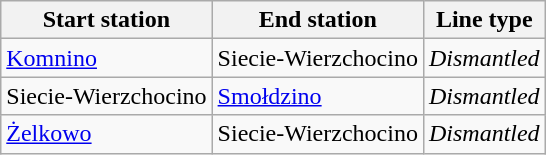<table class="wikitable">
<tr>
<th>Start station</th>
<th>End station</th>
<th>Line type</th>
</tr>
<tr>
<td><a href='#'>Komnino</a></td>
<td>Siecie-Wierzchocino</td>
<td><em>Dismantled</em></td>
</tr>
<tr>
<td>Siecie-Wierzchocino</td>
<td><a href='#'>Smołdzino</a></td>
<td><em>Dismantled</em></td>
</tr>
<tr>
<td><a href='#'>Żelkowo</a></td>
<td>Siecie-Wierzchocino</td>
<td><em>Dismantled</em></td>
</tr>
</table>
